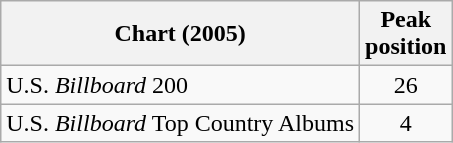<table class="wikitable">
<tr>
<th>Chart (2005)</th>
<th>Peak<br>position</th>
</tr>
<tr>
<td>U.S. <em>Billboard</em> 200</td>
<td align="center">26</td>
</tr>
<tr>
<td>U.S. <em>Billboard</em> Top Country Albums</td>
<td align="center">4</td>
</tr>
</table>
